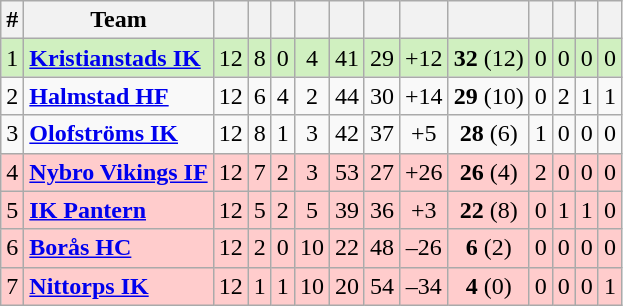<table class="wikitable sortable">
<tr>
<th>#</th>
<th>Team</th>
<th></th>
<th></th>
<th></th>
<th></th>
<th></th>
<th></th>
<th></th>
<th></th>
<th></th>
<th></th>
<th></th>
<th></th>
</tr>
<tr style="background: #D0F0C0;">
<td>1</td>
<td><strong><a href='#'>Kristianstads IK</a></strong></td>
<td style="text-align: center;">12</td>
<td style="text-align: center;">8</td>
<td style="text-align: center;">0</td>
<td style="text-align: center;">4</td>
<td style="text-align: center;">41</td>
<td style="text-align: center;">29</td>
<td style="text-align: center;">+12</td>
<td style="text-align: center;"><strong>32</strong> (12)</td>
<td style="text-align: center;">0</td>
<td style="text-align: center;">0</td>
<td style="text-align: center;">0</td>
<td style="text-align: center;">0</td>
</tr>
<tr>
<td>2</td>
<td><strong><a href='#'>Halmstad HF</a></strong></td>
<td style="text-align: center;">12</td>
<td style="text-align: center;">6</td>
<td style="text-align: center;">4</td>
<td style="text-align: center;">2</td>
<td style="text-align: center;">44</td>
<td style="text-align: center;">30</td>
<td style="text-align: center;">+14</td>
<td style="text-align: center;"><strong>29</strong> (10)</td>
<td style="text-align: center;">0</td>
<td style="text-align: center;">2</td>
<td style="text-align: center;">1</td>
<td style="text-align: center;">1</td>
</tr>
<tr>
<td>3</td>
<td><strong><a href='#'>Olofströms IK</a></strong></td>
<td style="text-align: center;">12</td>
<td style="text-align: center;">8</td>
<td style="text-align: center;">1</td>
<td style="text-align: center;">3</td>
<td style="text-align: center;">42</td>
<td style="text-align: center;">37</td>
<td style="text-align: center;">+5</td>
<td style="text-align: center;"><strong>28</strong> (6)</td>
<td style="text-align: center;">1</td>
<td style="text-align: center;">0</td>
<td style="text-align: center;">0</td>
<td style="text-align: center;">0</td>
</tr>
<tr style="background: #FFCCCC;">
<td>4</td>
<td><strong><a href='#'>Nybro Vikings IF</a></strong></td>
<td style="text-align: center;">12</td>
<td style="text-align: center;">7</td>
<td style="text-align: center;">2</td>
<td style="text-align: center;">3</td>
<td style="text-align: center;">53</td>
<td style="text-align: center;">27</td>
<td style="text-align: center;">+26</td>
<td style="text-align: center;"><strong>26</strong> (4)</td>
<td style="text-align: center;">2</td>
<td style="text-align: center;">0</td>
<td style="text-align: center;">0</td>
<td style="text-align: center;">0</td>
</tr>
<tr style="background: #FFCCCC;">
<td>5</td>
<td><strong><a href='#'>IK Pantern</a></strong></td>
<td style="text-align: center;">12</td>
<td style="text-align: center;">5</td>
<td style="text-align: center;">2</td>
<td style="text-align: center;">5</td>
<td style="text-align: center;">39</td>
<td style="text-align: center;">36</td>
<td style="text-align: center;">+3</td>
<td style="text-align: center;"><strong>22</strong> (8)</td>
<td style="text-align: center;">0</td>
<td style="text-align: center;">1</td>
<td style="text-align: center;">1</td>
<td style="text-align: center;">0</td>
</tr>
<tr style="background: #FFCCCC;">
<td>6</td>
<td><strong><a href='#'>Borås HC</a></strong></td>
<td style="text-align: center;">12</td>
<td style="text-align: center;">2</td>
<td style="text-align: center;">0</td>
<td style="text-align: center;">10</td>
<td style="text-align: center;">22</td>
<td style="text-align: center;">48</td>
<td style="text-align: center;">–26</td>
<td style="text-align: center;"><strong>6 </strong>(2)</td>
<td style="text-align: center;">0</td>
<td style="text-align: center;">0</td>
<td style="text-align: center;">0</td>
<td style="text-align: center;">0</td>
</tr>
<tr style="background: #FFCCCC;">
<td>7</td>
<td><strong><a href='#'>Nittorps IK</a></strong></td>
<td style="text-align: center;">12</td>
<td style="text-align: center;">1</td>
<td style="text-align: center;">1</td>
<td style="text-align: center;">10</td>
<td style="text-align: center;">20</td>
<td style="text-align: center;">54</td>
<td style="text-align: center;">–34</td>
<td style="text-align: center;"><strong>4</strong> (0)</td>
<td style="text-align: center;">0</td>
<td style="text-align: center;">0</td>
<td style="text-align: center;">0</td>
<td style="text-align: center;">1</td>
</tr>
</table>
